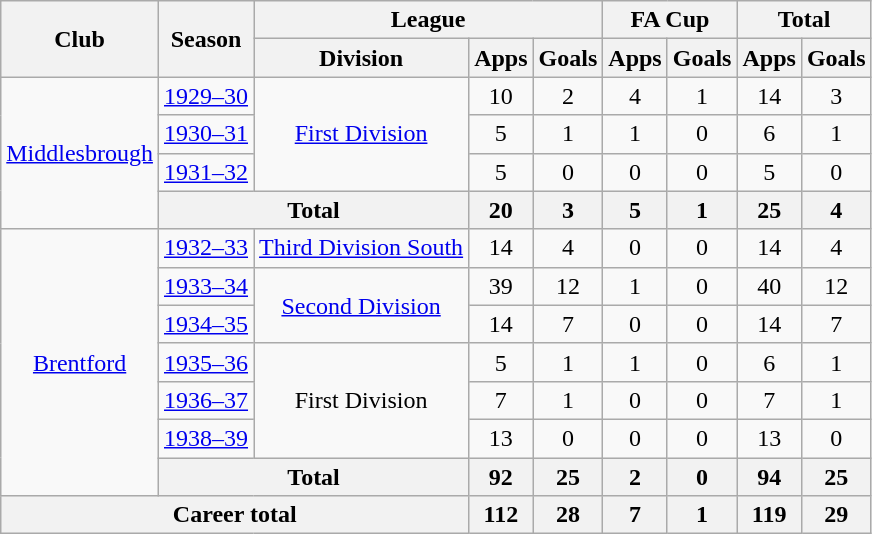<table class="wikitable" style="text-align: center;">
<tr>
<th rowspan="2">Club</th>
<th rowspan="2">Season</th>
<th colspan="3">League</th>
<th colspan="2">FA Cup</th>
<th colspan="2">Total</th>
</tr>
<tr>
<th>Division</th>
<th>Apps</th>
<th>Goals</th>
<th>Apps</th>
<th>Goals</th>
<th>Apps</th>
<th>Goals</th>
</tr>
<tr>
<td rowspan="4"><a href='#'>Middlesbrough</a></td>
<td><a href='#'>1929–30</a></td>
<td rowspan="3"><a href='#'>First Division</a></td>
<td>10</td>
<td>2</td>
<td>4</td>
<td>1</td>
<td>14</td>
<td>3</td>
</tr>
<tr>
<td><a href='#'>1930–31</a></td>
<td>5</td>
<td>1</td>
<td>1</td>
<td>0</td>
<td>6</td>
<td>1</td>
</tr>
<tr>
<td><a href='#'>1931–32</a></td>
<td>5</td>
<td>0</td>
<td>0</td>
<td>0</td>
<td>5</td>
<td>0</td>
</tr>
<tr>
<th colspan="2">Total</th>
<th>20</th>
<th>3</th>
<th>5</th>
<th>1</th>
<th>25</th>
<th>4</th>
</tr>
<tr>
<td rowspan="7"><a href='#'>Brentford</a></td>
<td><a href='#'>1932–33</a></td>
<td><a href='#'>Third Division South</a></td>
<td>14</td>
<td>4</td>
<td>0</td>
<td>0</td>
<td>14</td>
<td>4</td>
</tr>
<tr>
<td><a href='#'>1933–34</a></td>
<td rowspan="2"><a href='#'>Second Division</a></td>
<td>39</td>
<td>12</td>
<td>1</td>
<td>0</td>
<td>40</td>
<td>12</td>
</tr>
<tr>
<td><a href='#'>1934–35</a></td>
<td>14</td>
<td>7</td>
<td>0</td>
<td>0</td>
<td>14</td>
<td>7</td>
</tr>
<tr>
<td><a href='#'>1935–36</a></td>
<td rowspan="3">First Division</td>
<td>5</td>
<td>1</td>
<td>1</td>
<td>0</td>
<td>6</td>
<td>1</td>
</tr>
<tr>
<td><a href='#'>1936–37</a></td>
<td>7</td>
<td>1</td>
<td>0</td>
<td>0</td>
<td>7</td>
<td>1</td>
</tr>
<tr>
<td><a href='#'>1938–39</a></td>
<td>13</td>
<td>0</td>
<td>0</td>
<td>0</td>
<td>13</td>
<td>0</td>
</tr>
<tr>
<th colspan="2">Total</th>
<th>92</th>
<th>25</th>
<th>2</th>
<th>0</th>
<th>94</th>
<th>25</th>
</tr>
<tr>
<th colspan="3">Career total</th>
<th>112</th>
<th>28</th>
<th>7</th>
<th>1</th>
<th>119</th>
<th>29</th>
</tr>
</table>
